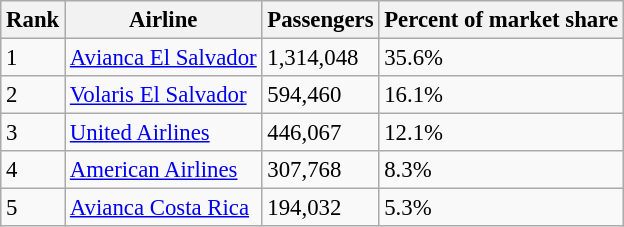<table class="wikitable" style="font-size: 95%" width= align=>
<tr>
<th>Rank</th>
<th>Airline</th>
<th>Passengers</th>
<th>Percent of market share</th>
</tr>
<tr>
<td>1</td>
<td><a href='#'>Avianca El Salvador</a></td>
<td>1,314,048</td>
<td>35.6%</td>
</tr>
<tr>
<td>2</td>
<td><a href='#'>Volaris El Salvador</a></td>
<td>594,460</td>
<td>16.1%</td>
</tr>
<tr>
<td>3</td>
<td><a href='#'>United Airlines</a></td>
<td>446,067</td>
<td>12.1%</td>
</tr>
<tr>
<td>4</td>
<td><a href='#'>American Airlines</a></td>
<td>307,768</td>
<td>8.3%</td>
</tr>
<tr>
<td>5</td>
<td><a href='#'>Avianca Costa Rica</a></td>
<td>194,032</td>
<td>5.3%</td>
</tr>
</table>
